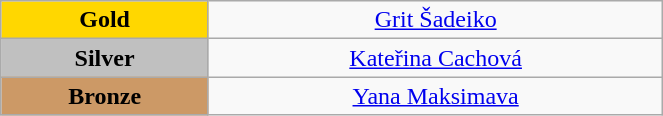<table class="wikitable" style="text-align:center; " width="35%">
<tr>
<td bgcolor="gold"><strong>Gold</strong></td>
<td><a href='#'>Grit Šadeiko</a><br>  <small><em></em></small></td>
</tr>
<tr>
<td bgcolor="silver"><strong>Silver</strong></td>
<td><a href='#'>Kateřina Cachová</a><br>  <small><em></em></small></td>
</tr>
<tr>
<td bgcolor="CC9966"><strong>Bronze</strong></td>
<td><a href='#'>Yana Maksimava</a><br>  <small><em></em></small></td>
</tr>
</table>
